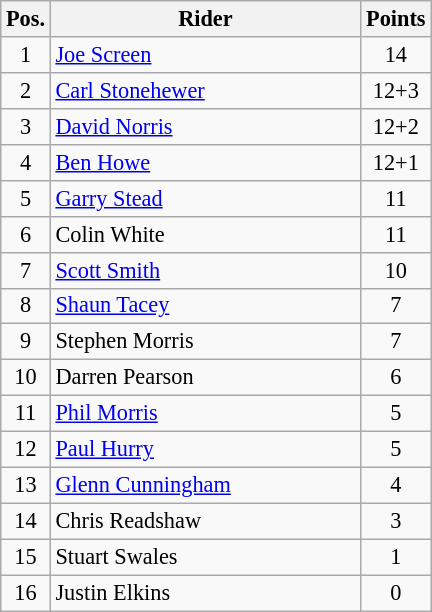<table class=wikitable style="font-size:93%;">
<tr>
<th width=25px>Pos.</th>
<th width=200px>Rider</th>
<th width=40px>Points</th>
</tr>
<tr align=center>
<td>1</td>
<td align=left><a href='#'>Joe Screen</a></td>
<td>14</td>
</tr>
<tr align=center>
<td>2</td>
<td align=left><a href='#'>Carl Stonehewer</a></td>
<td>12+3</td>
</tr>
<tr align=center>
<td>3</td>
<td align=left><a href='#'>David Norris</a></td>
<td>12+2</td>
</tr>
<tr align=center>
<td>4</td>
<td align=left><a href='#'>Ben Howe</a></td>
<td>12+1</td>
</tr>
<tr align=center>
<td>5</td>
<td align=left><a href='#'>Garry Stead</a></td>
<td>11</td>
</tr>
<tr align=center>
<td>6</td>
<td align=left>Colin White</td>
<td>11</td>
</tr>
<tr align=center>
<td>7</td>
<td align=left><a href='#'>Scott Smith</a></td>
<td>10</td>
</tr>
<tr align=center>
<td>8</td>
<td align=left><a href='#'>Shaun Tacey</a></td>
<td>7</td>
</tr>
<tr align=center>
<td>9</td>
<td align=left>Stephen Morris</td>
<td>7</td>
</tr>
<tr align=center>
<td>10</td>
<td align=left>Darren Pearson</td>
<td>6</td>
</tr>
<tr align=center>
<td>11</td>
<td align=left><a href='#'>Phil Morris</a></td>
<td>5</td>
</tr>
<tr align=center>
<td>12</td>
<td align=left><a href='#'>Paul Hurry</a></td>
<td>5</td>
</tr>
<tr align=center>
<td>13</td>
<td align=left><a href='#'>Glenn Cunningham</a></td>
<td>4</td>
</tr>
<tr align=center>
<td>14</td>
<td align=left>Chris Readshaw</td>
<td>3</td>
</tr>
<tr align=center>
<td>15</td>
<td align=left>Stuart Swales</td>
<td>1</td>
</tr>
<tr align=center>
<td>16</td>
<td align=left>Justin Elkins</td>
<td>0</td>
</tr>
</table>
